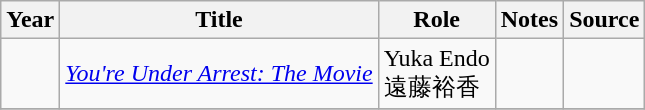<table class="wikitable sortable plainrowheaders">
<tr>
<th>Year</th>
<th>Title</th>
<th>Role</th>
<th class="unsortable">Notes</th>
<th class="unsortable">Source</th>
</tr>
<tr>
<td></td>
<td><em><a href='#'>You're Under Arrest: The Movie</a></em></td>
<td>Yuka Endo<br>遠藤裕香</td>
<td></td>
<td></td>
</tr>
<tr>
</tr>
</table>
